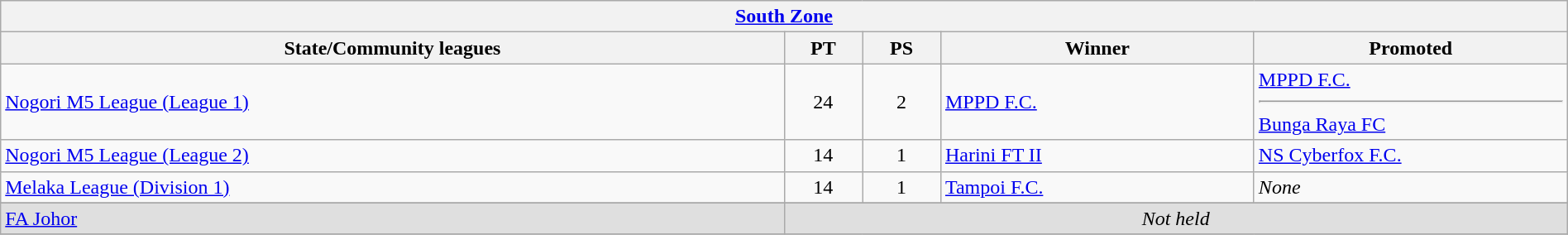<table class="wikitable sortable" style="width:100%;">
<tr>
<th colspan="5"><strong><a href='#'>South Zone</a></strong></th>
</tr>
<tr>
<th style="width:50%;">State/Community leagues</th>
<th style="width:5%;">PT</th>
<th style="width:5%;">PS</th>
<th style="width:20%;">Winner</th>
<th style="width:25%;">Promoted</th>
</tr>
<tr>
<td> <a href='#'>Nogori M5 League (League 1)</a></td>
<td style="text-align:center">24</td>
<td style="text-align:center">2</td>
<td><a href='#'>MPPD F.C.</a></td>
<td><a href='#'>MPPD F.C.</a> <hr> <a href='#'>Bunga Raya FC</a></td>
</tr>
<tr>
<td> <a href='#'>Nogori M5 League (League 2)</a></td>
<td style="text-align:center">14</td>
<td style="text-align:center">1</td>
<td><a href='#'>Harini FT II</a></td>
<td><a href='#'>NS Cyberfox F.C.</a></td>
</tr>
<tr>
<td> <a href='#'>Melaka League (Division 1)</a></td>
<td style="text-align:center">14</td>
<td style="text-align:center">1</td>
<td><a href='#'>Tampoi F.C.</a></td>
<td><em>None</em></td>
</tr>
<tr>
</tr>
<tr bgcolor="#DFDFDF">
<td> <a href='#'>FA Johor</a></td>
<td colspan="4" align="center"><em>Not held</em></td>
</tr>
<tr>
</tr>
</table>
